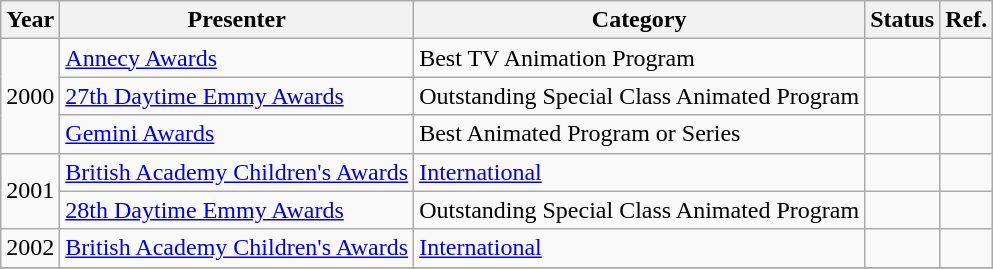<table class="wikitable">
<tr>
<th>Year</th>
<th>Presenter</th>
<th>Category</th>
<th>Status</th>
<th>Ref.</th>
</tr>
<tr>
<td rowspan="3">2000</td>
<td><a href='#'>Annecy Awards</a></td>
<td>Best TV Animation Program</td>
<td></td>
<td></td>
</tr>
<tr>
<td><a href='#'>27th Daytime Emmy Awards</a></td>
<td>Outstanding Special Class Animated Program</td>
<td></td>
<td></td>
</tr>
<tr>
<td><a href='#'>Gemini Awards</a></td>
<td>Best Animated Program or Series</td>
<td></td>
<td></td>
</tr>
<tr>
<td rowspan="2">2001</td>
<td><a href='#'>British Academy Children's Awards</a></td>
<td><a href='#'>International</a></td>
<td></td>
<td></td>
</tr>
<tr>
<td><a href='#'>28th Daytime Emmy Awards</a></td>
<td>Outstanding Special Class Animated Program</td>
<td></td>
<td></td>
</tr>
<tr>
<td>2002</td>
<td><a href='#'>British Academy Children's Awards</a></td>
<td><a href='#'>International</a></td>
<td></td>
<td></td>
</tr>
<tr>
</tr>
</table>
